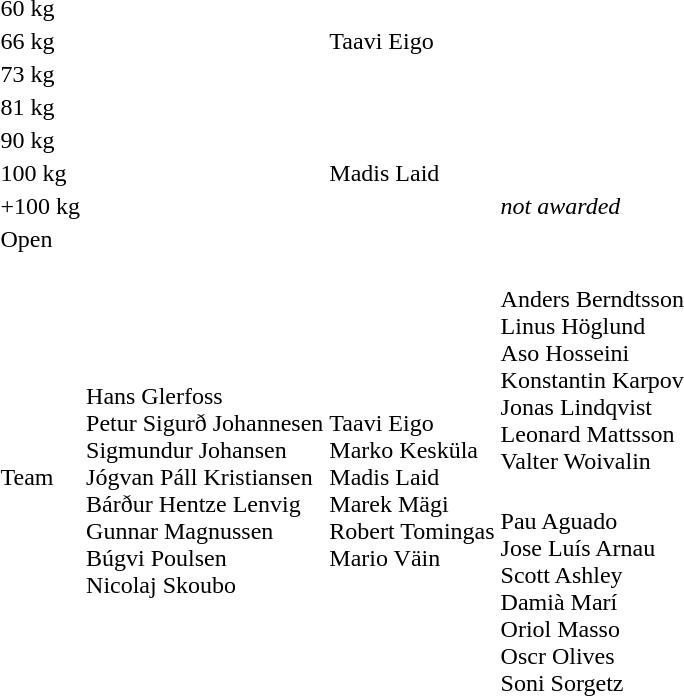<table>
<tr>
<td rowspan=2>60 kg</td>
<td rowspan=2></td>
<td rowspan=2></td>
<td></td>
</tr>
<tr>
<td></td>
</tr>
<tr>
<td rowspan=2>66 kg</td>
<td rowspan=2></td>
<td rowspan=2>Taavi Eigo<br></td>
<td></td>
</tr>
<tr>
<td></td>
</tr>
<tr>
<td rowspan=2>73 kg</td>
<td rowspan=2></td>
<td rowspan=2 nowrap></td>
<td flagmedalist></td>
</tr>
<tr>
<td flagmedalist></td>
</tr>
<tr>
<td rowspan=3>81 kg</td>
<td rowspan=3></td>
<td rowspan=3></td>
<td></td>
</tr>
<tr>
<td></td>
</tr>
<tr>
<td></td>
</tr>
<tr>
<td rowspan=2>90 kg</td>
<td rowspan=2></td>
<td rowspan=2></td>
<td></td>
</tr>
<tr>
<td></td>
</tr>
<tr>
<td rowspan=2>100 kg</td>
<td rowspan=2></td>
<td rowspan=2>Madis Laid<br></td>
<td></td>
</tr>
<tr>
<td> </td>
</tr>
<tr>
<td>+100 kg</td>
<td nowrap></td>
<td></td>
<td><em>not awarded</em></td>
</tr>
<tr>
<td rowspan=2>Open</td>
<td rowspan=2></td>
<td rowspan=2></td>
<td></td>
</tr>
<tr>
<td nowrap></td>
</tr>
<tr>
<td rowspan=2>Team</td>
<td rowspan=2><br>Hans Glerfoss<br>Petur Sigurð Johannesen<br>Sigmundur Johansen<br>Jógvan Páll Kristiansen<br>Bárður Hentze Lenvig<br>Gunnar Magnussen<br>Búgvi Poulsen<br>Nicolaj Skoubo</td>
<td rowspan=2><br>Taavi Eigo<br>Marko Kesküla<br>Madis Laid<br>Marek Mägi<br>Robert Tomingas<br>Mario Väin</td>
<td><br>Anders Berndtsson<br>Linus Höglund<br>Aso Hosseini<br>Konstantin Karpov<br>Jonas Lindqvist<br>Leonard Mattsson<br>Valter Woivalin</td>
</tr>
<tr>
<td><br>Pau Aguado<br>Jose Luís Arnau<br>Scott Ashley<br>Damià Marí<br>Oriol Masso<br>Oscr Olives<br>Soni Sorgetz</td>
</tr>
<tr>
</tr>
</table>
